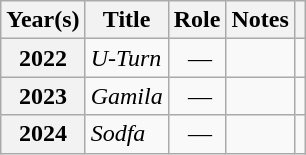<table class="wikitable plainrowheaders sortable"  style=font-size:100%>
<tr>
<th scope="col">Year(s)</th>
<th scope="col">Title</th>
<th scope="col" class="unsortable">Role</th>
<th scope="col" class="unsortable">Notes</th>
<th scope="col" class="unsortable"></th>
</tr>
<tr>
<th scope="row">2022</th>
<td><em>U-Turn</em></td>
<td align="center"> —</td>
<td></td>
<td style="text-align:center;"></td>
</tr>
<tr>
<th scope="row">2023</th>
<td><em>Gamila</em></td>
<td align="center"> —</td>
<td></td>
<td style="text-align:center;"></td>
</tr>
<tr>
<th scope="row">2024</th>
<td><em>Sodfa</em></td>
<td align="center"> —</td>
<td></td>
<td style="text-align:center;"></td>
</tr>
</table>
